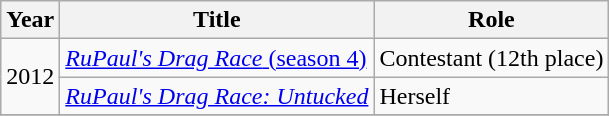<table class="wikitable plainrowheaders" style="text-align:left;">
<tr>
<th>Year</th>
<th>Title</th>
<th>Role</th>
</tr>
<tr>
<td rowspan="2">2012</td>
<td><a href='#'><em>RuPaul's Drag Race</em> (season 4)</a></td>
<td>Contestant (12th place)</td>
</tr>
<tr>
<td><em><a href='#'>RuPaul's Drag Race: Untucked</a></em></td>
<td>Herself</td>
</tr>
<tr>
</tr>
</table>
